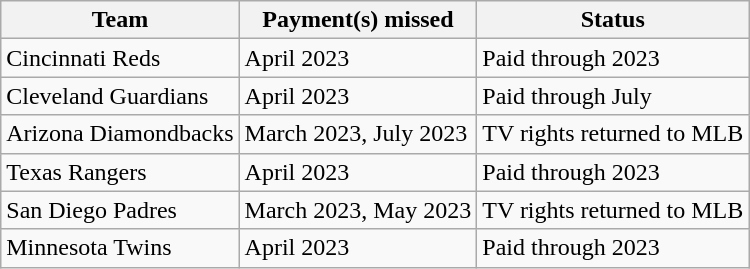<table class="wikitable">
<tr>
<th>Team</th>
<th>Payment(s) missed</th>
<th>Status</th>
</tr>
<tr>
<td>Cincinnati Reds</td>
<td>April 2023</td>
<td>Paid through 2023</td>
</tr>
<tr>
<td>Cleveland Guardians</td>
<td>April 2023</td>
<td>Paid through July</td>
</tr>
<tr>
<td>Arizona Diamondbacks</td>
<td>March 2023, July 2023</td>
<td>TV rights returned to MLB</td>
</tr>
<tr>
<td>Texas Rangers</td>
<td>April 2023</td>
<td>Paid through 2023</td>
</tr>
<tr>
<td>San Diego Padres</td>
<td>March 2023, May 2023</td>
<td>TV rights returned to MLB</td>
</tr>
<tr>
<td>Minnesota Twins</td>
<td>April 2023</td>
<td>Paid through 2023</td>
</tr>
</table>
